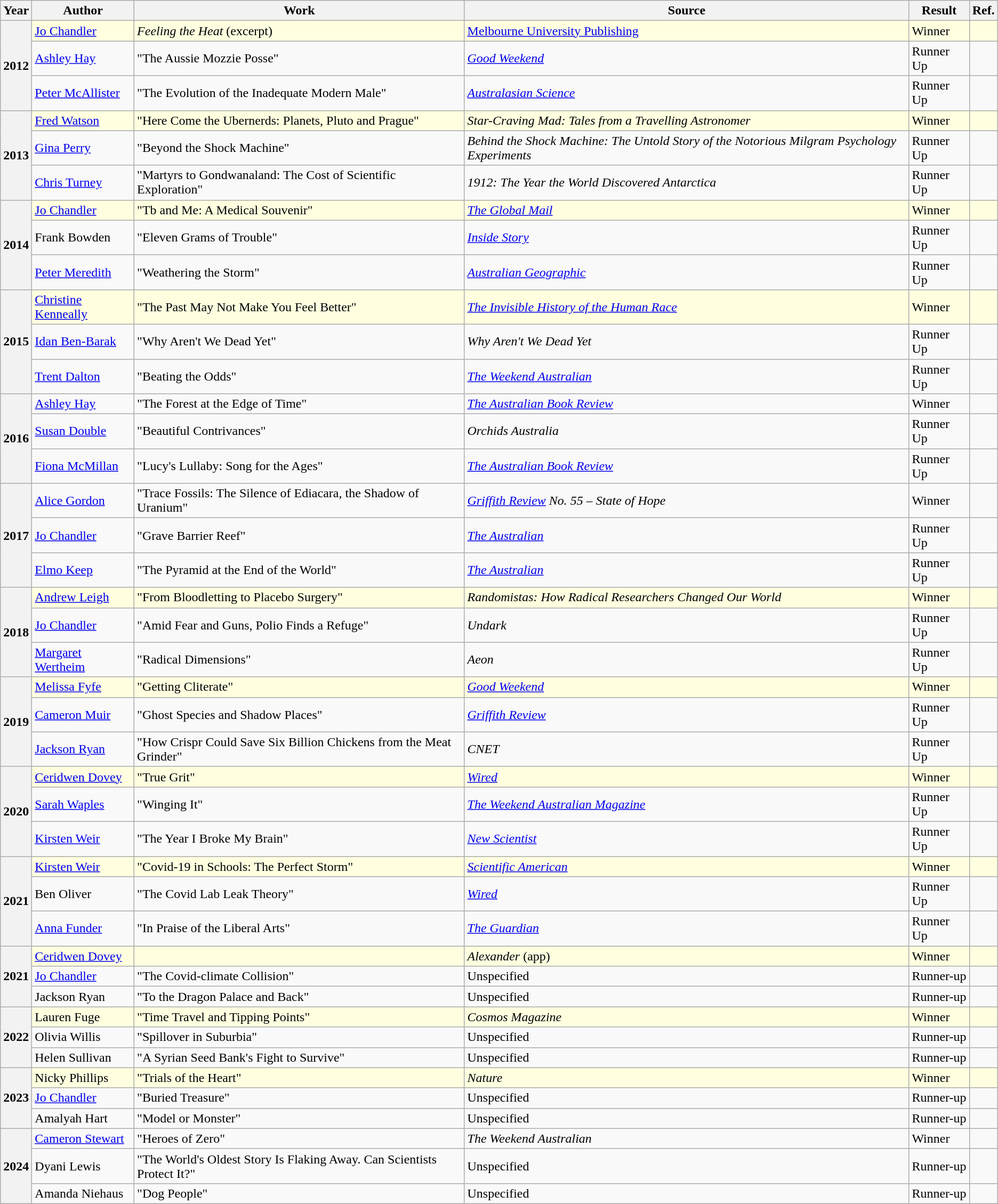<table class="wikitable sortable">
<tr>
<th>Year</th>
<th>Author</th>
<th>Work</th>
<th>Source</th>
<th>Result</th>
<th>Ref.</th>
</tr>
<tr style="background:lightyellow">
<th rowspan=3>2012</th>
<td><a href='#'>Jo Chandler</a></td>
<td><em>Feeling the Heat</em> (excerpt)</td>
<td><a href='#'>Melbourne University Publishing</a></td>
<td>Winner</td>
<td></td>
</tr>
<tr>
<td><a href='#'>Ashley Hay</a></td>
<td>"The Aussie Mozzie Posse"</td>
<td><em><a href='#'>Good Weekend</a></em></td>
<td>Runner Up</td>
<td></td>
</tr>
<tr>
<td><a href='#'>Peter McAllister</a></td>
<td>"The Evolution of the Inadequate Modern Male"</td>
<td><em><a href='#'>Australasian Science</a></em></td>
<td>Runner Up</td>
<td></td>
</tr>
<tr style="background:lightyellow">
<th rowspan=3>2013</th>
<td><a href='#'>Fred Watson</a></td>
<td>"Here Come the Ubernerds: Planets, Pluto and Prague"</td>
<td><em>Star-Craving Mad: Tales from a Travelling Astronomer</em></td>
<td>Winner</td>
<td></td>
</tr>
<tr>
<td><a href='#'>Gina Perry</a></td>
<td>"Beyond the Shock Machine"</td>
<td><em>Behind the Shock Machine: The Untold Story of the Notorious Milgram Psychology Experiments</em></td>
<td>Runner Up</td>
<td></td>
</tr>
<tr>
<td><a href='#'>Chris Turney</a></td>
<td>"Martyrs to Gondwanaland: The Cost of Scientific Exploration"</td>
<td><em>1912: The Year the World Discovered Antarctica</em></td>
<td>Runner Up</td>
<td></td>
</tr>
<tr style="background:lightyellow">
<th rowspan=3>2014</th>
<td><a href='#'>Jo Chandler</a></td>
<td>"Tb and Me: A Medical Souvenir"</td>
<td><em><a href='#'>The Global Mail</a></em></td>
<td>Winner</td>
<td></td>
</tr>
<tr>
<td>Frank Bowden</td>
<td>"Eleven Grams of Trouble"</td>
<td><em><a href='#'>Inside Story</a></em></td>
<td>Runner Up</td>
<td></td>
</tr>
<tr>
<td><a href='#'>Peter Meredith</a></td>
<td>"Weathering the Storm"</td>
<td><em><a href='#'>Australian Geographic</a></em></td>
<td>Runner Up</td>
<td></td>
</tr>
<tr style="background:lightyellow">
<th rowspan=3>2015</th>
<td><a href='#'>Christine Kenneally</a></td>
<td>"The Past May Not Make You Feel Better"</td>
<td><em><a href='#'>The Invisible History of the Human Race</a></em></td>
<td>Winner</td>
<td></td>
</tr>
<tr>
<td><a href='#'>Idan Ben-Barak</a></td>
<td>"Why Aren't We Dead Yet"</td>
<td><em>Why Aren't We Dead Yet</em></td>
<td>Runner Up</td>
<td></td>
</tr>
<tr>
<td><a href='#'>Trent Dalton</a></td>
<td>"Beating the Odds"</td>
<td><em><a href='#'>The Weekend Australian</a></em></td>
<td>Runner Up</td>
<td></td>
</tr>
<tr>
<th rowspan=3>2016</th>
<td><a href='#'>Ashley Hay</a></td>
<td>"The Forest at the Edge of Time"</td>
<td><em><a href='#'>The Australian Book Review</a></em></td>
<td>Winner</td>
<td></td>
</tr>
<tr>
<td><a href='#'>Susan Double</a></td>
<td>"Beautiful Contrivances"</td>
<td><em>Orchids Australia</em></td>
<td>Runner Up</td>
<td></td>
</tr>
<tr>
<td><a href='#'>Fiona McMillan</a></td>
<td>"Lucy's Lullaby: Song for the Ages"</td>
<td><em><a href='#'>The Australian Book Review</a></em></td>
<td>Runner Up</td>
<td></td>
</tr>
<tr>
<th rowspan=3>2017</th>
<td><a href='#'>Alice Gordon</a></td>
<td>"Trace Fossils: The Silence of Ediacara, the Shadow of Uranium"</td>
<td><em><a href='#'>Griffith Review</a> No. 55 – State of Hope</em></td>
<td>Winner</td>
<td></td>
</tr>
<tr>
<td><a href='#'>Jo Chandler</a></td>
<td>"Grave Barrier Reef"</td>
<td><em><a href='#'>The Australian</a></em></td>
<td>Runner Up</td>
<td></td>
</tr>
<tr>
<td><a href='#'>Elmo Keep</a></td>
<td>"The Pyramid at the End of the World"</td>
<td><em><a href='#'>The Australian</a></em></td>
<td>Runner Up</td>
<td></td>
</tr>
<tr style="background:lightyellow">
<th rowspan=3>2018</th>
<td><a href='#'>Andrew Leigh</a></td>
<td>"From Bloodletting to Placebo Surgery"</td>
<td><em>Randomistas: How Radical Researchers Changed Our World</em></td>
<td>Winner</td>
<td></td>
</tr>
<tr>
<td><a href='#'>Jo Chandler</a></td>
<td>"Amid Fear and Guns, Polio Finds a Refuge"</td>
<td><em>Undark</em></td>
<td>Runner Up</td>
<td></td>
</tr>
<tr>
<td><a href='#'>Margaret Wertheim</a></td>
<td>"Radical Dimensions"</td>
<td><em>Aeon</em></td>
<td>Runner Up</td>
<td></td>
</tr>
<tr style="background:lightyellow">
<th rowspan=3>2019</th>
<td><a href='#'>Melissa Fyfe</a></td>
<td>"Getting Cliterate"</td>
<td><em><a href='#'>Good Weekend</a></em></td>
<td>Winner</td>
<td></td>
</tr>
<tr>
<td><a href='#'>Cameron Muir</a></td>
<td>"Ghost Species and Shadow Places"</td>
<td><em><a href='#'>Griffith Review</a></em></td>
<td>Runner Up</td>
<td></td>
</tr>
<tr>
<td><a href='#'>Jackson Ryan</a></td>
<td>"How Crispr Could Save Six Billion Chickens from the Meat Grinder"</td>
<td><em>CNET</em></td>
<td>Runner Up</td>
<td></td>
</tr>
<tr style="background:lightyellow">
<th rowspan=3>2020</th>
<td><a href='#'>Ceridwen Dovey</a></td>
<td>"True Grit"</td>
<td><em><a href='#'>Wired</a></em></td>
<td>Winner</td>
<td></td>
</tr>
<tr>
<td><a href='#'>Sarah Waples</a></td>
<td>"Winging It"</td>
<td><em><a href='#'>The Weekend Australian Magazine</a></em></td>
<td>Runner Up</td>
<td></td>
</tr>
<tr>
<td><a href='#'>Kirsten Weir</a></td>
<td>"The Year I Broke My Brain"</td>
<td><em><a href='#'>New Scientist</a></em></td>
<td>Runner Up</td>
<td></td>
</tr>
<tr style="background:lightyellow">
<th rowspan=3>2021</th>
<td><a href='#'>Kirsten Weir</a></td>
<td>"Covid-19 in Schools: The Perfect Storm"</td>
<td><em><a href='#'>Scientific American</a></em></td>
<td>Winner</td>
<td></td>
</tr>
<tr>
<td>Ben Oliver</td>
<td>"The Covid Lab Leak Theory"</td>
<td><em><a href='#'>Wired</a></em></td>
<td>Runner Up</td>
<td></td>
</tr>
<tr>
<td><a href='#'>Anna Funder</a></td>
<td>"In Praise of the Liberal Arts"</td>
<td><em><a href='#'>The Guardian</a></em></td>
<td>Runner Up</td>
<td></td>
</tr>
<tr style="background:lightyellow">
<th rowspan="3">2021</th>
<td><a href='#'>Ceridwen Dovey</a></td>
<td></td>
<td><em>Alexander</em> (app)</td>
<td>Winner</td>
<td></td>
</tr>
<tr>
<td><a href='#'>Jo Chandler</a></td>
<td>"The Covid-climate Collision"</td>
<td>Unspecified</td>
<td>Runner-up</td>
<td></td>
</tr>
<tr>
<td>Jackson Ryan</td>
<td>"To the Dragon Palace and Back"</td>
<td>Unspecified</td>
<td>Runner-up</td>
<td></td>
</tr>
<tr style="background:lightyellow">
<th rowspan="3">2022</th>
<td>Lauren Fuge</td>
<td>"Time Travel and Tipping Points"</td>
<td><em>Cosmos Magazine</em></td>
<td>Winner</td>
<td></td>
</tr>
<tr>
<td>Olivia Willis</td>
<td>"Spillover in Suburbia"</td>
<td>Unspecified</td>
<td>Runner-up</td>
<td></td>
</tr>
<tr>
<td>Helen Sullivan</td>
<td>"A Syrian Seed Bank's Fight to Survive"</td>
<td>Unspecified</td>
<td>Runner-up</td>
<td></td>
</tr>
<tr style="background:lightyellow">
<th rowspan="3">2023</th>
<td>Nicky Phillips</td>
<td>"Trials of the Heart"</td>
<td><em>Nature</em></td>
<td>Winner</td>
<td></td>
</tr>
<tr>
<td><a href='#'>Jo Chandler</a></td>
<td>"Buried Treasure"</td>
<td>Unspecified</td>
<td>Runner-up</td>
<td></td>
</tr>
<tr>
<td>Amalyah Hart</td>
<td>"Model or Monster"</td>
<td>Unspecified</td>
<td>Runner-up</td>
<td></td>
</tr>
<tr>
<th rowspan="3">2024</th>
<td><a href='#'>Cameron Stewart</a></td>
<td>"Heroes of Zero"</td>
<td><em>The Weekend Australian</em></td>
<td>Winner</td>
<td></td>
</tr>
<tr>
<td>Dyani Lewis</td>
<td>"The World's Oldest Story Is Flaking Away. Can Scientists Protect It?"</td>
<td>Unspecified</td>
<td>Runner-up</td>
<td></td>
</tr>
<tr>
<td>Amanda Niehaus</td>
<td>"Dog People"</td>
<td>Unspecified</td>
<td>Runner-up</td>
<td></td>
</tr>
</table>
